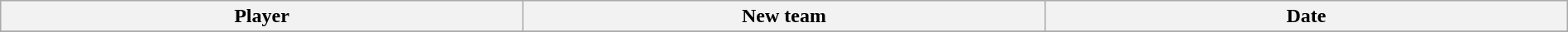<table class="wikitable" style="width:100%;">
<tr style="text-align:center; background:#ddd;">
<th style="width:33%;">Player</th>
<th style="width:33%;">New team</th>
<th style="width:33%;">Date</th>
</tr>
<tr>
</tr>
</table>
